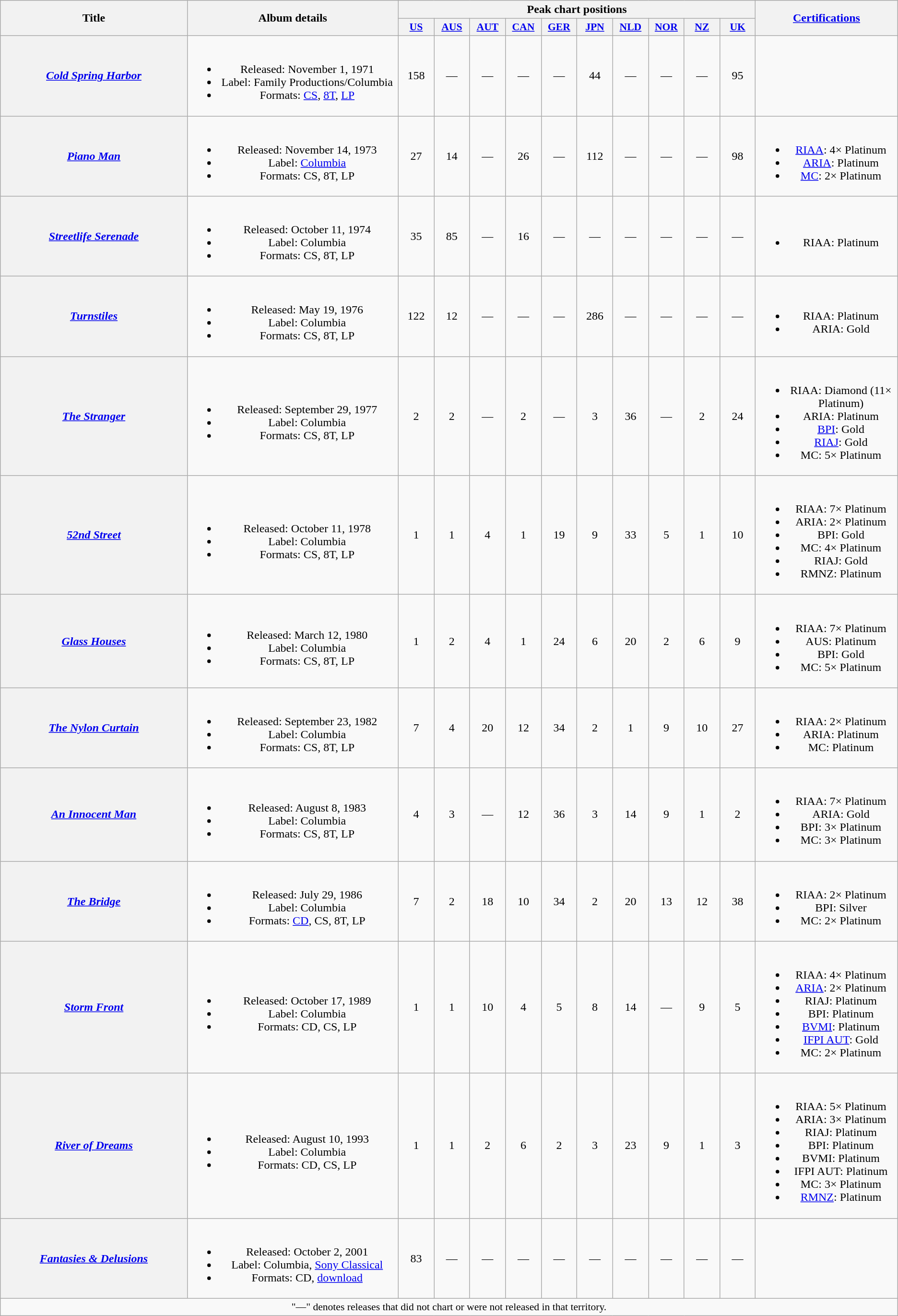<table class="wikitable plainrowheaders" style="text-align:center;" border="1">
<tr>
<th scope="col" rowspan="2" style="width:16em;">Title</th>
<th scope="col" rowspan="2" style="width:18em;">Album details</th>
<th scope="col" colspan="10">Peak chart positions</th>
<th scope="col" rowspan="2" style="width:12em;"><a href='#'>Certifications</a></th>
</tr>
<tr>
<th scope="col" style="width:3em;font-size:90%;"><a href='#'>US</a><br></th>
<th scope="col" style="width:3em;font-size:90%;"><a href='#'>AUS</a><br></th>
<th scope="col" style="width:3em;font-size:90%;"><a href='#'>AUT</a><br></th>
<th scope="col" style="width:3em;font-size:90%;"><a href='#'>CAN</a><br></th>
<th scope="col" style="width:3em;font-size:90%;"><a href='#'>GER</a><br></th>
<th scope="col" style="width:3em;font-size:90%;"><a href='#'>JPN</a><br></th>
<th scope="col" style="width:3em;font-size:90%;"><a href='#'>NLD</a><br></th>
<th scope="col" style="width:3em;font-size:90%;"><a href='#'>NOR</a><br></th>
<th scope="col" style="width:3em;font-size:90%;"><a href='#'>NZ</a><br></th>
<th scope="col" style="width:3em;font-size:90%;"><a href='#'>UK</a><br></th>
</tr>
<tr>
<th scope="row"><em><a href='#'>Cold Spring Harbor</a></em></th>
<td><br><ul><li>Released: November 1, 1971</li><li>Label: Family Productions/Columbia</li><li>Formats: <a href='#'>CS</a>, <a href='#'>8T</a>, <a href='#'>LP</a></li></ul></td>
<td>158</td>
<td>—</td>
<td>—</td>
<td>—</td>
<td>—</td>
<td>44</td>
<td>—</td>
<td>—</td>
<td>—</td>
<td>95</td>
<td></td>
</tr>
<tr>
<th scope="row"><em><a href='#'>Piano Man</a></em></th>
<td><br><ul><li>Released: November 14, 1973</li><li>Label: <a href='#'>Columbia</a></li><li>Formats: CS, 8T, LP</li></ul></td>
<td>27</td>
<td>14</td>
<td>—</td>
<td>26</td>
<td>—</td>
<td>112</td>
<td>—</td>
<td>—</td>
<td>—</td>
<td>98</td>
<td><br><ul><li><a href='#'>RIAA</a>: 4× Platinum</li><li><a href='#'>ARIA</a>: Platinum</li><li><a href='#'>MC</a>: 2× Platinum</li></ul></td>
</tr>
<tr>
<th scope="row"><em><a href='#'>Streetlife Serenade</a></em></th>
<td><br><ul><li>Released: October 11, 1974</li><li>Label: Columbia</li><li>Formats: CS, 8T, LP</li></ul></td>
<td>35</td>
<td>85</td>
<td>—</td>
<td>16</td>
<td>—</td>
<td>—</td>
<td>—</td>
<td>—</td>
<td>—</td>
<td>—</td>
<td><br><ul><li>RIAA: Platinum</li></ul></td>
</tr>
<tr>
<th scope="row"><em><a href='#'>Turnstiles</a></em></th>
<td><br><ul><li>Released: May 19, 1976</li><li>Label: Columbia</li><li>Formats: CS, 8T, LP</li></ul></td>
<td>122</td>
<td>12</td>
<td>—</td>
<td>—</td>
<td>—</td>
<td>286</td>
<td>—</td>
<td>—</td>
<td>—</td>
<td>—</td>
<td><br><ul><li>RIAA: Platinum</li><li>ARIA: Gold</li></ul></td>
</tr>
<tr>
<th scope="row"><em><a href='#'>The Stranger</a></em></th>
<td><br><ul><li>Released: September 29, 1977</li><li>Label: Columbia</li><li>Formats: CS, 8T, LP</li></ul></td>
<td>2</td>
<td>2</td>
<td>—</td>
<td>2</td>
<td>—</td>
<td>3</td>
<td>36</td>
<td>—</td>
<td>2</td>
<td>24</td>
<td><br><ul><li>RIAA: Diamond (11× Platinum)</li><li>ARIA: Platinum</li><li><a href='#'>BPI</a>: Gold</li><li><a href='#'>RIAJ</a>: Gold</li><li>MC: 5× Platinum</li></ul></td>
</tr>
<tr>
<th scope="row"><em><a href='#'>52nd Street</a></em></th>
<td><br><ul><li>Released: October 11, 1978</li><li>Label: Columbia</li><li>Formats: CS, 8T, LP</li></ul></td>
<td>1</td>
<td>1</td>
<td>4</td>
<td>1</td>
<td>19</td>
<td>9</td>
<td>33</td>
<td>5</td>
<td>1</td>
<td>10</td>
<td><br><ul><li>RIAA: 7× Platinum</li><li>ARIA: 2× Platinum</li><li>BPI: Gold</li><li>MC: 4× Platinum</li><li>RIAJ: Gold</li><li>RMNZ: Platinum</li></ul></td>
</tr>
<tr>
<th scope="row"><em><a href='#'>Glass Houses</a></em></th>
<td><br><ul><li>Released: March 12, 1980</li><li>Label: Columbia</li><li>Formats: CS, 8T, LP</li></ul></td>
<td>1</td>
<td>2</td>
<td>4</td>
<td>1</td>
<td>24</td>
<td>6</td>
<td>20</td>
<td>2</td>
<td>6</td>
<td>9</td>
<td><br><ul><li>RIAA: 7× Platinum</li><li>AUS: Platinum</li><li>BPI: Gold</li><li>MC: 5× Platinum</li></ul></td>
</tr>
<tr>
<th scope="row"><em><a href='#'>The Nylon Curtain</a></em></th>
<td><br><ul><li>Released: September 23, 1982</li><li>Label: Columbia</li><li>Formats: CS, 8T, LP</li></ul></td>
<td>7</td>
<td>4</td>
<td>20</td>
<td>12</td>
<td>34</td>
<td>2</td>
<td>1</td>
<td>9</td>
<td>10</td>
<td>27</td>
<td><br><ul><li>RIAA: 2× Platinum</li><li>ARIA: Platinum</li><li>MC: Platinum</li></ul></td>
</tr>
<tr>
<th scope="row"><em><a href='#'>An Innocent Man</a></em></th>
<td><br><ul><li>Released: August 8, 1983</li><li>Label: Columbia</li><li>Formats: CS, 8T, LP</li></ul></td>
<td>4</td>
<td>3</td>
<td>—</td>
<td>12</td>
<td>36</td>
<td>3</td>
<td>14</td>
<td>9</td>
<td>1</td>
<td>2</td>
<td><br><ul><li>RIAA: 7× Platinum</li><li>ARIA: Gold</li><li>BPI: 3× Platinum</li><li>MC: 3× Platinum</li></ul></td>
</tr>
<tr>
<th scope="row"><em><a href='#'>The Bridge</a></em></th>
<td><br><ul><li>Released: July 29, 1986</li><li>Label: Columbia</li><li>Formats: <a href='#'>CD</a>, CS, 8T, LP</li></ul></td>
<td>7</td>
<td>2</td>
<td>18</td>
<td>10</td>
<td>34</td>
<td>2</td>
<td>20</td>
<td>13</td>
<td>12</td>
<td>38</td>
<td><br><ul><li>RIAA: 2× Platinum</li><li>BPI: Silver</li><li>MC: 2× Platinum</li></ul></td>
</tr>
<tr>
<th scope="row"><em><a href='#'>Storm Front</a></em></th>
<td><br><ul><li>Released: October 17, 1989</li><li>Label: Columbia</li><li>Formats: CD, CS, LP</li></ul></td>
<td>1</td>
<td>1</td>
<td>10</td>
<td>4</td>
<td>5</td>
<td>8</td>
<td>14</td>
<td>—</td>
<td>9</td>
<td>5</td>
<td><br><ul><li>RIAA: 4× Platinum</li><li><a href='#'>ARIA</a>: 2× Platinum</li><li>RIAJ: Platinum</li><li>BPI: Platinum</li><li><a href='#'>BVMI</a>: Platinum</li><li><a href='#'>IFPI AUT</a>: Gold</li><li>MC: 2× Platinum</li></ul></td>
</tr>
<tr>
<th scope="row"><em><a href='#'>River of Dreams</a></em></th>
<td><br><ul><li>Released: August 10, 1993</li><li>Label: Columbia</li><li>Formats: CD, CS, LP</li></ul></td>
<td>1</td>
<td>1</td>
<td>2</td>
<td>6</td>
<td>2</td>
<td>3</td>
<td>23</td>
<td>9</td>
<td>1</td>
<td>3</td>
<td><br><ul><li>RIAA: 5× Platinum</li><li>ARIA: 3× Platinum</li><li>RIAJ: Platinum</li><li>BPI: Platinum</li><li>BVMI: Platinum</li><li>IFPI AUT: Platinum</li><li>MC: 3× Platinum</li><li><a href='#'>RMNZ</a>: Platinum</li></ul></td>
</tr>
<tr>
<th scope="row"><em><a href='#'>Fantasies & Delusions</a></em></th>
<td><br><ul><li>Released: October 2, 2001</li><li>Label: Columbia, <a href='#'>Sony Classical</a></li><li>Formats: CD,  <a href='#'>download</a></li></ul></td>
<td>83</td>
<td>—</td>
<td>—</td>
<td>—</td>
<td>—</td>
<td>—</td>
<td>—</td>
<td>—</td>
<td>—</td>
<td>—</td>
<td></td>
</tr>
<tr>
<td colspan="13" style="font-size:90%">"—" denotes releases that did not chart or were not released in that territory.</td>
</tr>
</table>
